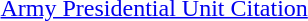<table>
<tr>
<td></td>
<td><a href='#'>Army Presidential Unit Citation</a></td>
</tr>
</table>
